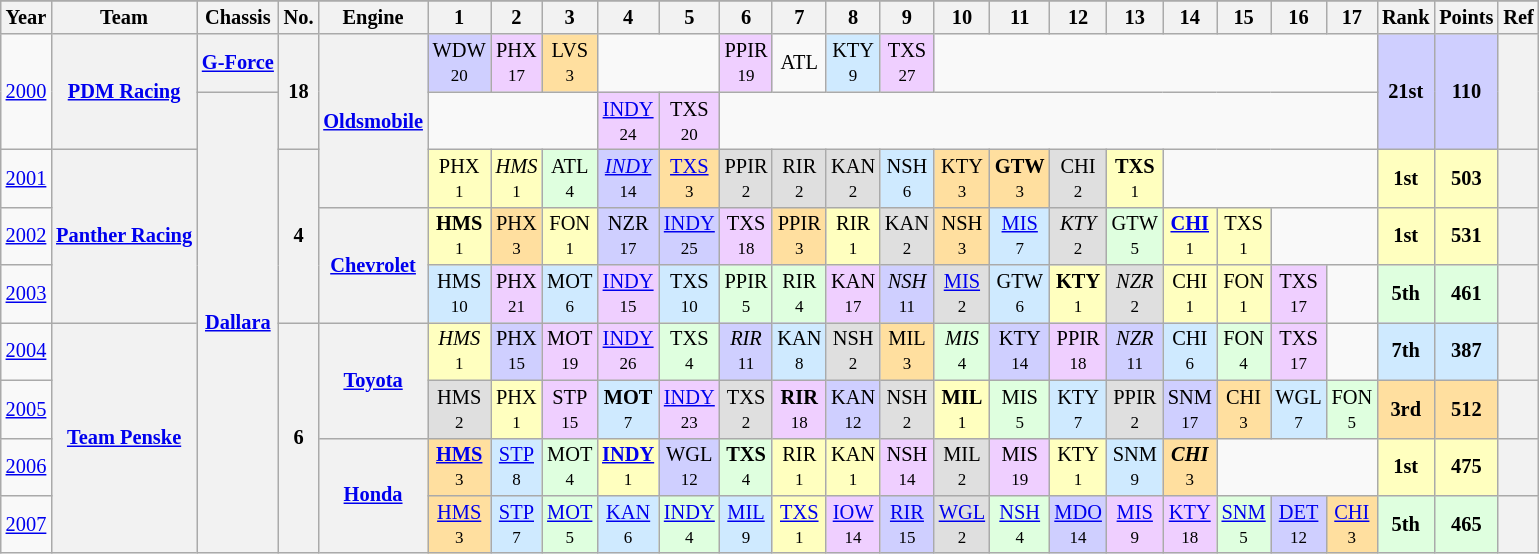<table class="wikitable" style="text-align:center; font-size:85%">
<tr>
</tr>
<tr>
<th>Year</th>
<th>Team</th>
<th>Chassis</th>
<th>No.</th>
<th>Engine</th>
<th>1</th>
<th>2</th>
<th>3</th>
<th>4</th>
<th>5</th>
<th>6</th>
<th>7</th>
<th>8</th>
<th>9</th>
<th>10</th>
<th>11</th>
<th>12</th>
<th>13</th>
<th>14</th>
<th>15</th>
<th>16</th>
<th>17</th>
<th>Rank</th>
<th>Points</th>
<th>Ref</th>
</tr>
<tr>
<td rowspan=2><a href='#'>2000</a></td>
<th rowspan=2 nowrap><a href='#'>PDM Racing</a></th>
<th nowrap><a href='#'>G-Force</a></th>
<th rowspan=2>18</th>
<th rowspan=3><a href='#'>Oldsmobile</a></th>
<td style="background:#CFCFFF;">WDW<br><small>20</small></td>
<td style="background:#EFCFFF;">PHX<br><small>17</small></td>
<td style="background:#FFDF9F;">LVS<br><small>3</small></td>
<td colspan=2></td>
<td style="background:#EFCFFF;">PPIR<br><small>19</small></td>
<td>ATL</td>
<td style="background:#CFEAFF;">KTY<br><small>9</small></td>
<td style="background:#EFCFFF;">TXS<br><small>27</small></td>
<td colspan=8></td>
<th rowspan=2 style="background:#CFCFFF;">21st</th>
<th rowspan=2 style="background:#CFCFFF;">110</th>
<th rowspan=2></th>
</tr>
<tr>
<th rowspan=8><a href='#'>Dallara</a></th>
<td colspan=3></td>
<td style="background:#EFCFFF;"><a href='#'>INDY</a><br><small>24</small></td>
<td style="background:#EFCFFF;">TXS<br><small>20</small></td>
<td colspan=13></td>
</tr>
<tr>
<td><a href='#'>2001</a></td>
<th rowspan=3 nowrap><a href='#'>Panther Racing</a></th>
<th rowspan=3>4</th>
<td style="background:#FFFFBF;">PHX<br><small>1</small></td>
<td style="background:#FFFFBF;"><em>HMS</em><br><small>1</small></td>
<td style="background:#DFFFDF;">ATL<br><small>4</small></td>
<td style="background:#CFCFFF;"><em><a href='#'>INDY</a></em><br><small>14</small></td>
<td style="background:#FFDF9F;"><a href='#'>TXS</a><br><small>3</small></td>
<td style="background:#DFDFDF;">PPIR<br><small>2</small></td>
<td style="background:#DFDFDF;">RIR<br><small>2</small></td>
<td style="background:#DFDFDF;">KAN<br><small>2</small></td>
<td style="background:#CFEAFF;">NSH<br><small>6</small></td>
<td style="background:#FFDF9F;">KTY<br><small>3</small></td>
<td style="background:#FFDF9F;"><strong>GTW</strong><br><small>3</small></td>
<td style="background:#DFDFDF;">CHI<br><small>2</small></td>
<td style="background:#FFFFBF;"><strong>TXS</strong><br><small>1</small></td>
<td colspan=4></td>
<th style="background:#FFFFBF;">1st</th>
<th style="background:#FFFFBF;">503</th>
<th></th>
</tr>
<tr>
<td><a href='#'>2002</a></td>
<th rowspan=2><a href='#'>Chevrolet</a></th>
<td style="background:#FFFFBF;"><strong>HMS</strong><br><small>1</small></td>
<td style="background:#FFDF9F;">PHX<br><small>3</small></td>
<td style="background:#FFFFBF;">FON<br><small>1</small></td>
<td style="background:#CFCFFF;">NZR<br><small>17</small></td>
<td style="background:#CFCFFF;"><a href='#'>INDY</a><br><small>25</small></td>
<td style="background:#EFCFFF;">TXS<br><small>18</small></td>
<td style="background:#FFDF9F;">PPIR<br><small>3</small></td>
<td style="background:#FFFFBF;">RIR<br><small>1</small></td>
<td style="background:#DFDFDF;">KAN<br><small>2</small></td>
<td style="background:#FFDF9F;">NSH<br><small>3</small></td>
<td style="background:#CFEAFF;"><a href='#'>MIS</a><br><small>7</small></td>
<td style="background:#DFDFDF;"><em>KTY</em><br><small>2</small></td>
<td style="background:#DFFFDF;">GTW<br><small>5</small></td>
<td style="background:#FFFFBF;"><strong><a href='#'>CHI</a></strong><br><small>1</small></td>
<td style="background:#FFFFBF;">TXS<br><small>1</small></td>
<td colspan=2></td>
<th style="background:#FFFFBF;">1st</th>
<th style="background:#FFFFBF;">531</th>
<th></th>
</tr>
<tr>
<td><a href='#'>2003</a></td>
<td style="background:#CFEAFF;">HMS<br><small>10</small></td>
<td style="background:#EFCFFF;">PHX<br><small>21</small></td>
<td style="background:#CFEAFF;">MOT<br><small>6</small></td>
<td style="background:#EFCFFF;"><a href='#'>INDY</a><br><small>15</small></td>
<td style="background:#CFEAFF;">TXS<br><small>10</small></td>
<td style="background:#DFFFDF;">PPIR<br><small>5</small></td>
<td style="background:#DFFFDF;">RIR<br><small>4</small></td>
<td style="background:#EFCFFF;">KAN<br><small>17</small></td>
<td style="background:#CFCFFF;"><em>NSH</em><br><small>11</small></td>
<td style="background:#DFDFDF;"><a href='#'>MIS</a><br><small>2</small></td>
<td style="background:#CFEAFF;">GTW<br><small>6</small></td>
<td style="background:#FFFFBF;"><strong>KTY</strong><br><small>1</small></td>
<td style="background:#DFDFDF;"><em>NZR</em><br><small>2</small></td>
<td style="background:#FFFFBF;">CHI<br><small>1</small></td>
<td style="background:#FFFFBF;">FON<br><small>1</small></td>
<td style="background:#EFCFFF;">TXS<br><small>17</small></td>
<td></td>
<th style="background:#DFFFDF;">5th</th>
<th style="background:#DFFFDF;">461</th>
<th></th>
</tr>
<tr>
<td><a href='#'>2004</a></td>
<th rowspan=4 nowrap><a href='#'>Team Penske</a></th>
<th rowspan=4>6</th>
<th rowspan=2><a href='#'>Toyota</a></th>
<td style="background:#FFFFBF;"><em>HMS</em><br><small>1</small></td>
<td style="background:#CFCFFF;">PHX<br><small>15</small></td>
<td style="background:#EFCFFF;">MOT<br><small>19</small></td>
<td style="background:#EFCFFF;"><a href='#'>INDY</a><br><small>26</small></td>
<td style="background:#DFFFDF;">TXS<br><small>4</small></td>
<td style="background:#CFCFFF;"><em>RIR</em><br><small>11</small></td>
<td style="background:#CFEAFF;">KAN<br><small>8</small></td>
<td style="background:#DFDFDF;">NSH<br><small>2</small></td>
<td style="background:#FFDF9F;">MIL<br><small>3</small></td>
<td style="background:#DFFFDF;"><em>MIS</em><br><small>4</small></td>
<td style="background:#CFCFFF;">KTY<br><small>14</small></td>
<td style="background:#EFCFFF;">PPIR<br><small>18</small></td>
<td style="background:#CFCFFF;"><em>NZR</em><br><small>11</small></td>
<td style="background:#CFEAFF;">CHI<br><small>6</small></td>
<td style="background:#DFFFDF;">FON<br><small>4</small></td>
<td style="background:#EFCFFF;">TXS<br><small>17</small></td>
<td></td>
<th style="background:#CFEAFF;">7th</th>
<th style="background:#CFEAFF;">387</th>
<th></th>
</tr>
<tr>
<td><a href='#'>2005</a></td>
<td style="background:#DFDFDF;">HMS<br><small>2</small></td>
<td style="background:#FFFFBF;">PHX<br><small>1</small></td>
<td style="background:#EFCFFF;">STP<br><small>15</small></td>
<td style="background:#CFEAFF;"><strong>MOT</strong><br><small>7</small></td>
<td style="background:#EFCFFF;"><a href='#'>INDY</a><br><small>23</small></td>
<td style="background:#DFDFDF;">TXS<br><small>2</small></td>
<td style="background:#EFCFFF;"><strong>RIR</strong><br><small>18</small></td>
<td style="background:#CFCFFF;">KAN<br><small>12</small></td>
<td style="background:#DFDFDF;">NSH<br><small>2</small></td>
<td style="background:#FFFFBF;"><strong>MIL</strong><br><small>1</small></td>
<td style="background:#DFFFDF;">MIS<br><small>5</small></td>
<td style="background:#CFEAFF;">KTY<br><small>7</small></td>
<td style="background:#DFDFDF;">PPIR<br><small>2</small></td>
<td style="background:#CFCFFF;">SNM<br><small>17</small></td>
<td style="background:#FFDF9F;">CHI<br><small>3</small></td>
<td style="background:#CFEAFF;">WGL<br><small>7</small></td>
<td style="background:#DFFFDF;">FON<br><small>5</small></td>
<th style="background:#FFDF9F;">3rd</th>
<th style="background:#FFDF9F;">512</th>
<th></th>
</tr>
<tr>
<td><a href='#'>2006</a></td>
<th rowspan=2><a href='#'>Honda</a></th>
<td style="background:#FFDF9F;"><strong><a href='#'>HMS</a></strong><br><small>3</small></td>
<td style="background:#CFEAFF;"><a href='#'>STP</a><br><small>8</small></td>
<td style="background:#DFFFDF;">MOT<br><small>4</small></td>
<td style="background:#FFFFBF;"><strong><a href='#'>INDY</a></strong><br><small>1</small></td>
<td style="background:#CFCFFF;">WGL<br><small>12</small></td>
<td style="background:#DFFFDF;"><strong>TXS</strong><br><small>4</small></td>
<td style="background:#FFFFBF;">RIR<br><small>1</small></td>
<td style="background:#FFFFBF;">KAN<br><small>1</small></td>
<td style="background:#EFCFFF;">NSH<br><small>14</small></td>
<td style="background:#DFDFDF;">MIL<br><small>2</small></td>
<td style="background:#EFCFFF;">MIS<br><small>19</small></td>
<td style="background:#FFFFBF;">KTY<br><small>1</small></td>
<td style="background:#CFEAFF;">SNM<br><small>9</small></td>
<td style="background:#FFDF9F;"><strong><em>CHI</em></strong><br><small>3</small></td>
<td colspan=3></td>
<th style="background:#FFFFBF;">1st</th>
<th style="background:#FFFFBF;">475</th>
<th></th>
</tr>
<tr>
<td><a href='#'>2007</a></td>
<td style="background:#FFDF9F;"><a href='#'>HMS</a><br><small>3</small></td>
<td style="background:#CFEAFF;"><a href='#'>STP</a><br><small>7</small></td>
<td style="background:#DFFFDF;"><a href='#'>MOT</a><br><small>5</small></td>
<td style="background:#CFEAFF;"><a href='#'>KAN</a><br><small>6</small></td>
<td style="background:#DFFFDF;"><a href='#'>INDY</a><br><small>4</small></td>
<td style="background:#CFEAFF;"><a href='#'>MIL</a><br><small>9</small></td>
<td style="background:#FFFFBF;"><a href='#'>TXS</a><br><small>1</small></td>
<td style="background:#EFCFFF;"><a href='#'>IOW</a><br><small>14</small></td>
<td style="background:#CFCFFF;"><a href='#'>RIR</a><br><small>15</small></td>
<td style="background:#DFDFDF;"><a href='#'>WGL</a><br><small>2</small></td>
<td style="background:#DFFFDF;"><a href='#'>NSH</a><br><small>4</small></td>
<td style="background:#CFCFFF;"><a href='#'>MDO</a><br><small>14</small></td>
<td style="background:#EFCFFF;"><a href='#'>MIS</a><br><small>9</small></td>
<td style="background:#EFCFFF;"><a href='#'>KTY</a><br><small>18</small></td>
<td style="background:#DFFFDF;"><a href='#'>SNM</a><br><small>5</small></td>
<td style="background:#CFCFFF;"><a href='#'>DET</a><br><small>12</small></td>
<td style="background:#FFDF9F;"><a href='#'>CHI</a><br><small>3</small></td>
<th style="background:#DFFFDF;">5th</th>
<th style="background:#DFFFDF;">465</th>
<th></th>
</tr>
</table>
